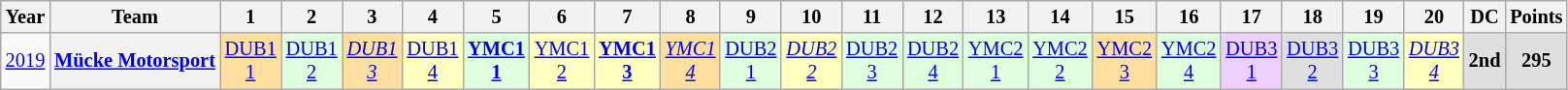<table class="wikitable" style="text-align:center; font-size:85%">
<tr>
<th>Year</th>
<th>Team</th>
<th>1</th>
<th>2</th>
<th>3</th>
<th>4</th>
<th>5</th>
<th>6</th>
<th>7</th>
<th>8</th>
<th>9</th>
<th>10</th>
<th>11</th>
<th>12</th>
<th>13</th>
<th>14</th>
<th>15</th>
<th>16</th>
<th>17</th>
<th>18</th>
<th>19</th>
<th>20</th>
<th>DC</th>
<th>Points</th>
</tr>
<tr>
<td><a href='#'>2019</a></td>
<th nowrap><a href='#'>Mücke Motorsport</a></th>
<td style="background:#FFDF9F;"><a href='#'>DUB1<br>1</a><br></td>
<td style="background:#DFFFDF;"><a href='#'>DUB1<br>2</a><br></td>
<td style="background:#FFDF9F;"><em><a href='#'>DUB1<br>3</a></em><br></td>
<td style="background:#FFFFBF;"><a href='#'>DUB1<br>4</a><br></td>
<td style="background:#DFFFDF;"><strong><a href='#'>YMC1<br>1</a></strong><br></td>
<td style="background:#FFFFBF;"><a href='#'>YMC1<br>2</a><br></td>
<td style="background:#FFFFBF;"><strong><a href='#'>YMC1<br>3</a></strong><br></td>
<td style="background:#FFDF9F;"><em><a href='#'>YMC1<br>4</a></em><br></td>
<td style="background:#DFFFDF;"><a href='#'>DUB2<br>1</a><br></td>
<td style="background:#FFFFBF;"><em><a href='#'>DUB2<br>2</a></em><br></td>
<td style="background:#DFFFDF;"><a href='#'>DUB2<br>3</a><br></td>
<td style="background:#DFFFDF;"><a href='#'>DUB2<br>4</a><br></td>
<td style="background:#DFFFDF;"><a href='#'>YMC2<br>1</a><br></td>
<td style="background:#DFFFDF;"><a href='#'>YMC2<br>2</a><br></td>
<td style="background:#FFDF9F;"><a href='#'>YMC2<br>3</a><br></td>
<td style="background:#DFFFDF;"><a href='#'>YMC2<br>4</a><br></td>
<td style="background:#EFCFFF;"><a href='#'>DUB3<br>1</a><br></td>
<td style="background:#DFDFDF;"><a href='#'>DUB3<br>2</a><br></td>
<td style="background:#DFFFDF;"><a href='#'>DUB3<br>3</a><br></td>
<td style="background:#FFFFBF;"><em><a href='#'>DUB3<br>4</a></em><br></td>
<th style="background:#DFDFDF;">2nd</th>
<th style="background:#DFDFDF;">295</th>
</tr>
</table>
